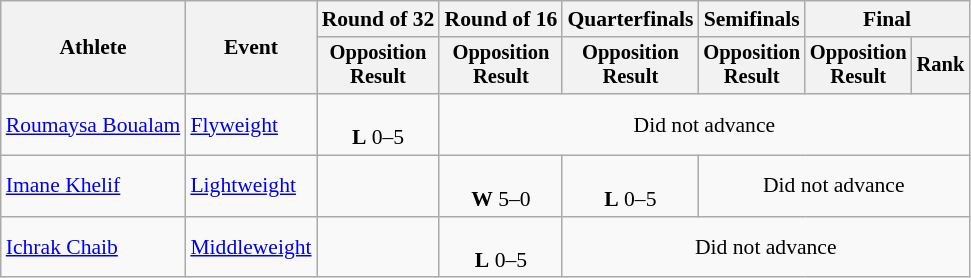<table class="wikitable" style="font-size:90%">
<tr>
<th rowspan="2">Athlete</th>
<th rowspan="2">Event</th>
<th>Round of 32</th>
<th>Round of 16</th>
<th>Quarterfinals</th>
<th>Semifinals</th>
<th colspan=2>Final</th>
</tr>
<tr style="font-size:95%">
<th>Opposition<br>Result</th>
<th>Opposition<br>Result</th>
<th>Opposition<br>Result</th>
<th>Opposition<br>Result</th>
<th>Opposition<br>Result</th>
<th>Rank</th>
</tr>
<tr align=center>
<td align=left><a href='#'>Roumaysa Boualam</a></td>
<td align=left><a href='#'>Flyweight</a></td>
<td><br><strong>L</strong> 0–5</td>
<td colspan="5">Did not advance</td>
</tr>
<tr align=center>
<td align=left><a href='#'>Imane Khelif</a></td>
<td align=left><a href='#'>Lightweight</a></td>
<td></td>
<td><br><strong>W</strong> 5–0</td>
<td><br><strong>L</strong> 0–5</td>
<td colspan="3">Did not advance</td>
</tr>
<tr align=center>
<td align=left><a href='#'>Ichrak Chaib</a></td>
<td align=left><a href='#'>Middleweight</a></td>
<td></td>
<td><br><strong>L</strong> 0–5</td>
<td colspan="4">Did not advance</td>
</tr>
</table>
